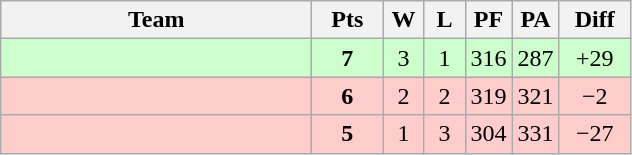<table class=wikitable style="text-align:center">
<tr>
<th width=200>Team</th>
<th width=40>Pts</th>
<th width=20>W</th>
<th width=20>L</th>
<th width=20>PF</th>
<th width=20>PA</th>
<th width=40>Diff</th>
</tr>
<tr style="background:#cfc;">
<td style="text-align:left"></td>
<td><strong>7</strong></td>
<td>3</td>
<td>1</td>
<td>316</td>
<td>287</td>
<td>+29</td>
</tr>
<tr style="background:#fcc;">
<td style="text-align:left"></td>
<td><strong>6</strong></td>
<td>2</td>
<td>2</td>
<td>319</td>
<td>321</td>
<td>−2</td>
</tr>
<tr style="background:#fcc;">
<td style="text-align:left"></td>
<td><strong>5</strong></td>
<td>1</td>
<td>3</td>
<td>304</td>
<td>331</td>
<td>−27</td>
</tr>
</table>
